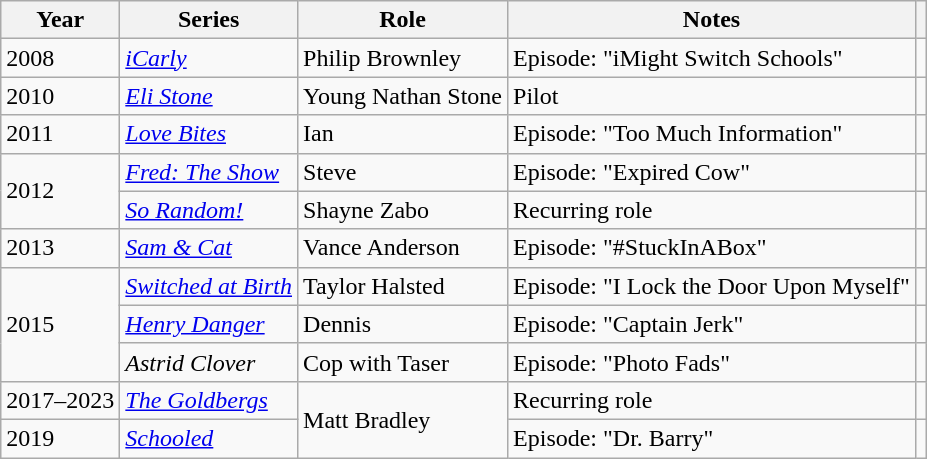<table class="wikitable sortable">
<tr>
<th>Year</th>
<th>Series</th>
<th>Role</th>
<th>Notes</th>
<th class="unsortable"></th>
</tr>
<tr>
<td>2008</td>
<td><em><a href='#'>iCarly</a></em></td>
<td>Philip Brownley</td>
<td>Episode: "iMight Switch Schools"</td>
<td></td>
</tr>
<tr>
<td>2010</td>
<td><em><a href='#'>Eli Stone</a></em></td>
<td>Young Nathan Stone</td>
<td>Pilot</td>
<td></td>
</tr>
<tr>
<td>2011</td>
<td><em><a href='#'>Love Bites</a></em></td>
<td>Ian</td>
<td>Episode: "Too Much Information"</td>
<td></td>
</tr>
<tr>
<td rowspan="2">2012</td>
<td><em><a href='#'>Fred: The Show</a></em></td>
<td>Steve</td>
<td>Episode: "Expired Cow"</td>
<td></td>
</tr>
<tr>
<td><em><a href='#'>So Random!</a></em></td>
<td>Shayne Zabo</td>
<td>Recurring role</td>
<td></td>
</tr>
<tr>
<td>2013</td>
<td><em><a href='#'>Sam & Cat</a></em></td>
<td>Vance Anderson</td>
<td>Episode: "#StuckInABox"</td>
<td></td>
</tr>
<tr>
<td rowspan="3">2015</td>
<td><em><a href='#'>Switched at Birth</a></em></td>
<td>Taylor Halsted</td>
<td>Episode: "I Lock the Door Upon Myself"</td>
<td></td>
</tr>
<tr>
<td><em><a href='#'>Henry Danger</a></em></td>
<td>Dennis</td>
<td>Episode: "Captain Jerk"</td>
<td></td>
</tr>
<tr>
<td><em>Astrid Clover</em></td>
<td>Cop with Taser</td>
<td>Episode: "Photo Fads"</td>
<td></td>
</tr>
<tr>
<td>2017–2023</td>
<td><em><a href='#'>The Goldbergs</a></em></td>
<td rowspan=2>Matt Bradley</td>
<td>Recurring role</td>
<td></td>
</tr>
<tr>
<td>2019</td>
<td><em><a href='#'>Schooled</a></em></td>
<td>Episode: "Dr. Barry"</td>
</tr>
</table>
